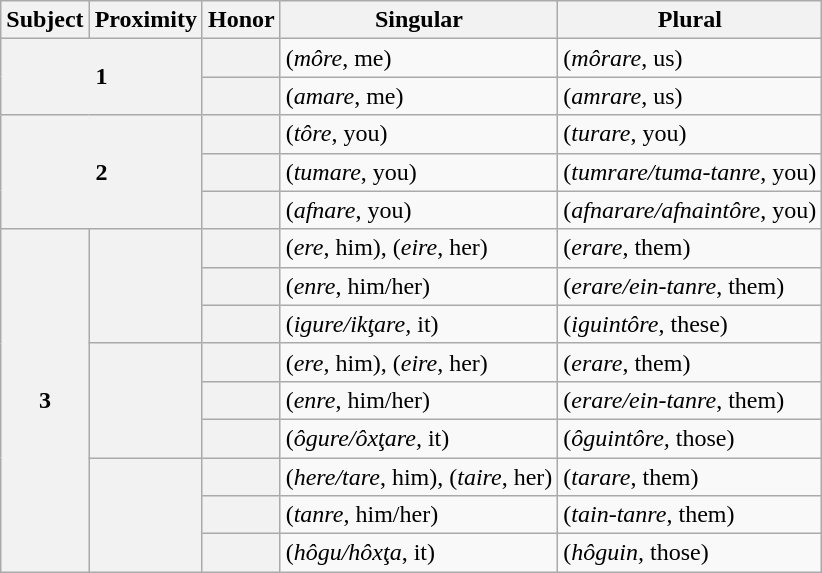<table class="wikitable">
<tr>
<th>Subject</th>
<th>Proximity</th>
<th>Honor</th>
<th>Singular</th>
<th>Plural</th>
</tr>
<tr>
<th colspan="2" rowspan="2">1</th>
<th></th>
<td> (<em>môre</em>, me)</td>
<td> (<em>môrare</em>, us)</td>
</tr>
<tr>
<th></th>
<td> (<em>amare</em>, me)</td>
<td> (<em>amrare</em>, us)</td>
</tr>
<tr>
<th colspan="2" rowspan="3">2</th>
<th></th>
<td> (<em>tôre</em>, you)</td>
<td> (<em>turare</em>, you)</td>
</tr>
<tr>
<th></th>
<td> (<em>tumare</em>, you)</td>
<td> (<em>tumrare/tuma-tanre</em>, you)</td>
</tr>
<tr>
<th></th>
<td> (<em>afnare</em>, you)</td>
<td> (<em>afnarare/afnaintôre</em>, you)</td>
</tr>
<tr>
<th rowspan="9">3</th>
<th rowspan="3"></th>
<th></th>
<td> (<em>ere</em>, him),  (<em>eire</em>, her)</td>
<td> (<em>erare</em>, them)</td>
</tr>
<tr>
<th></th>
<td> (<em>enre</em>, him/her)</td>
<td> (<em>erare/ein-tanre</em>, them)</td>
</tr>
<tr>
<th></th>
<td> (<em>igure/ikţare,</em> it)</td>
<td> (<em>iguintôre</em>, these)</td>
</tr>
<tr>
<th rowspan="3"></th>
<th></th>
<td> (<em>ere</em>, him),  (<em>eire</em>, her)</td>
<td> (<em>erare</em>, them)</td>
</tr>
<tr>
<th></th>
<td> (<em>enre</em>, him/her)</td>
<td> (<em>erare/ein-tanre</em>, them)</td>
</tr>
<tr>
<th></th>
<td> (<em>ôgure/ôxţare,</em> it)</td>
<td> (<em>ôguintôre,</em> those)</td>
</tr>
<tr>
<th rowspan="3"></th>
<th></th>
<td> (<em>here/tare</em>, him),  (<em>taire</em>, her)</td>
<td> (<em>tarare</em>, them)</td>
</tr>
<tr>
<th></th>
<td> (<em>tanre</em>, him/her)</td>
<td> (<em>tain-tanre</em>, them)</td>
</tr>
<tr>
<th></th>
<td> (<em>hôgu/hôxţa</em>, it)</td>
<td> (<em>hôguin,</em> those)</td>
</tr>
</table>
